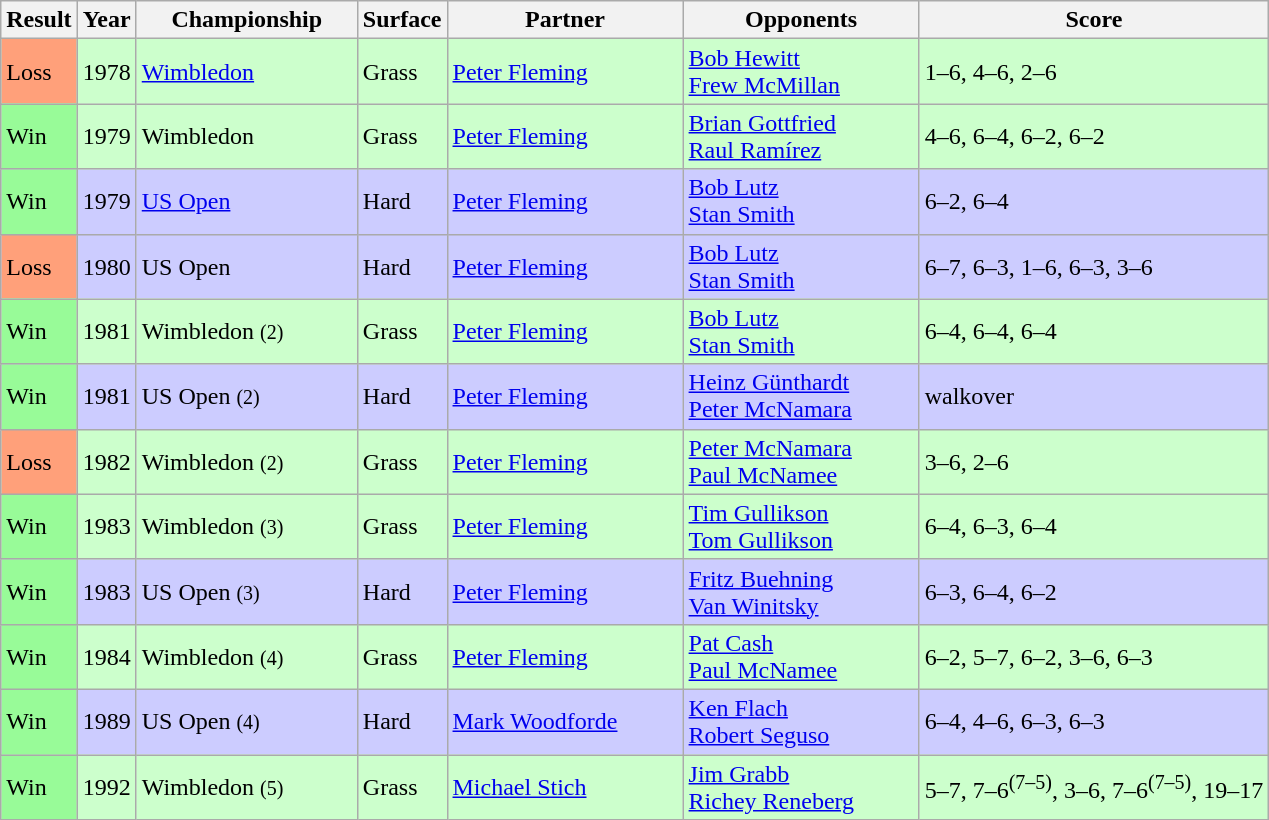<table class="sortable wikitable">
<tr>
<th>Result</th>
<th style=width:30px>Year</th>
<th style=width:140px>Championship</th>
<th style=width:50px>Surface</th>
<th style=width:150px>Partner</th>
<th style=width:150px>Opponents</th>
<th class=unsortable>Score</th>
</tr>
<tr style="background:#ccffcc;">
<td style=background:#ffa07a>Loss</td>
<td>1978</td>
<td><a href='#'>Wimbledon</a></td>
<td>Grass</td>
<td> <a href='#'>Peter Fleming</a></td>
<td> <a href='#'>Bob Hewitt</a><br> <a href='#'>Frew McMillan</a></td>
<td>1–6, 4–6, 2–6</td>
</tr>
<tr style="background:#ccffcc;">
<td style=background:#98fb98>Win</td>
<td>1979</td>
<td>Wimbledon</td>
<td>Grass</td>
<td> <a href='#'>Peter Fleming</a></td>
<td> <a href='#'>Brian Gottfried</a><br> <a href='#'>Raul Ramírez</a></td>
<td>4–6, 6–4, 6–2, 6–2</td>
</tr>
<tr style="background:#ccccff;">
<td style=background:#98fb98>Win</td>
<td>1979</td>
<td><a href='#'>US Open</a></td>
<td>Hard</td>
<td> <a href='#'>Peter Fleming</a></td>
<td> <a href='#'>Bob Lutz</a><br> <a href='#'>Stan Smith</a></td>
<td>6–2, 6–4</td>
</tr>
<tr style="background:#ccccff;">
<td style=background:#ffa07a>Loss</td>
<td>1980</td>
<td>US Open</td>
<td>Hard</td>
<td> <a href='#'>Peter Fleming</a></td>
<td> <a href='#'>Bob Lutz</a> <br> <a href='#'>Stan Smith</a></td>
<td>6–7, 6–3, 1–6, 6–3, 3–6</td>
</tr>
<tr style="background:#ccffcc;">
<td style=background:#98fb98>Win</td>
<td>1981</td>
<td>Wimbledon <small>(2)</small></td>
<td>Grass</td>
<td> <a href='#'>Peter Fleming</a></td>
<td> <a href='#'>Bob Lutz</a><br> <a href='#'>Stan Smith</a></td>
<td>6–4, 6–4, 6–4</td>
</tr>
<tr style="background:#ccccff;">
<td style=background:#98fb98>Win</td>
<td>1981</td>
<td>US Open <small>(2)</small></td>
<td>Hard</td>
<td> <a href='#'>Peter Fleming</a></td>
<td> <a href='#'>Heinz Günthardt</a><br> <a href='#'>Peter McNamara</a></td>
<td>walkover</td>
</tr>
<tr style="background:#ccffcc;">
<td style=background:#ffa07a>Loss</td>
<td>1982</td>
<td>Wimbledon <small>(2)</small></td>
<td>Grass</td>
<td> <a href='#'>Peter Fleming</a></td>
<td> <a href='#'>Peter McNamara</a> <br> <a href='#'>Paul McNamee</a></td>
<td>3–6, 2–6</td>
</tr>
<tr style="background:#ccffcc;">
<td style=background:#98fb98>Win</td>
<td>1983</td>
<td>Wimbledon <small>(3)</small></td>
<td>Grass</td>
<td> <a href='#'>Peter Fleming</a></td>
<td> <a href='#'>Tim Gullikson</a><br> <a href='#'>Tom Gullikson</a></td>
<td>6–4, 6–3, 6–4</td>
</tr>
<tr style="background:#ccccff;">
<td style=background:#98fb98>Win</td>
<td>1983</td>
<td>US Open <small>(3)</small></td>
<td>Hard</td>
<td> <a href='#'>Peter Fleming</a></td>
<td> <a href='#'>Fritz Buehning</a><br> <a href='#'>Van Winitsky</a></td>
<td>6–3, 6–4, 6–2</td>
</tr>
<tr style="background:#ccffcc;">
<td style=background:#98fb98>Win</td>
<td>1984</td>
<td>Wimbledon <small>(4)</small></td>
<td>Grass</td>
<td> <a href='#'>Peter Fleming</a></td>
<td> <a href='#'>Pat Cash</a><br> <a href='#'>Paul McNamee</a></td>
<td>6–2, 5–7, 6–2, 3–6, 6–3</td>
</tr>
<tr style="background:#ccccff;">
<td style=background:#98fb98>Win</td>
<td>1989</td>
<td>US Open <small>(4)</small></td>
<td>Hard</td>
<td> <a href='#'>Mark Woodforde</a></td>
<td> <a href='#'>Ken Flach</a><br> <a href='#'>Robert Seguso</a></td>
<td>6–4, 4–6, 6–3, 6–3</td>
</tr>
<tr style="background:#ccffcc;">
<td style=background:#98fb98>Win</td>
<td>1992</td>
<td>Wimbledon <small>(5)</small></td>
<td>Grass</td>
<td> <a href='#'>Michael Stich</a></td>
<td> <a href='#'>Jim Grabb</a><br> <a href='#'>Richey Reneberg</a></td>
<td>5–7, 7–6<sup>(7–5)</sup>, 3–6, 7–6<sup>(7–5)</sup>, 19–17</td>
</tr>
</table>
